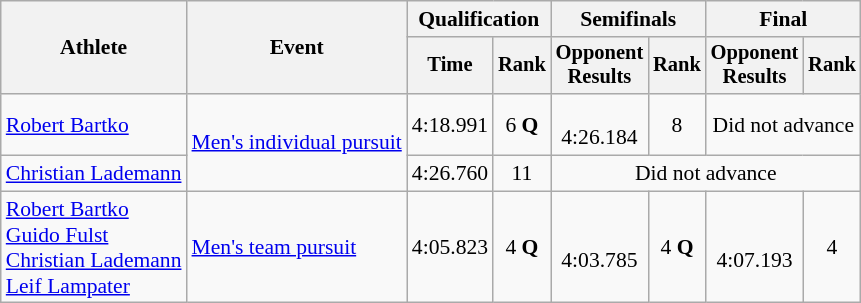<table class=wikitable style="font-size:90%">
<tr>
<th rowspan="2">Athlete</th>
<th rowspan="2">Event</th>
<th colspan="2">Qualification</th>
<th colspan="2">Semifinals</th>
<th colspan="2">Final</th>
</tr>
<tr style="font-size:95%">
<th>Time</th>
<th>Rank</th>
<th>Opponent<br>Results</th>
<th>Rank</th>
<th>Opponent<br>Results</th>
<th>Rank</th>
</tr>
<tr align=center>
<td align=left><a href='#'>Robert Bartko</a></td>
<td align=left rowspan=2><a href='#'>Men's individual pursuit</a></td>
<td>4:18.991</td>
<td>6 <strong>Q</strong></td>
<td><br>4:26.184</td>
<td>8</td>
<td colspan=2>Did not advance</td>
</tr>
<tr align=center>
<td align=left><a href='#'>Christian Lademann</a></td>
<td>4:26.760</td>
<td>11</td>
<td colspan=4>Did not advance</td>
</tr>
<tr align=center>
<td align=left><a href='#'>Robert Bartko</a><br><a href='#'>Guido Fulst</a><br><a href='#'>Christian Lademann</a><br><a href='#'>Leif Lampater</a></td>
<td align=left><a href='#'>Men's team pursuit</a></td>
<td>4:05.823</td>
<td>4 <strong>Q</strong></td>
<td><br>4:03.785</td>
<td>4 <strong>Q</strong></td>
<td><br>4:07.193</td>
<td>4</td>
</tr>
</table>
